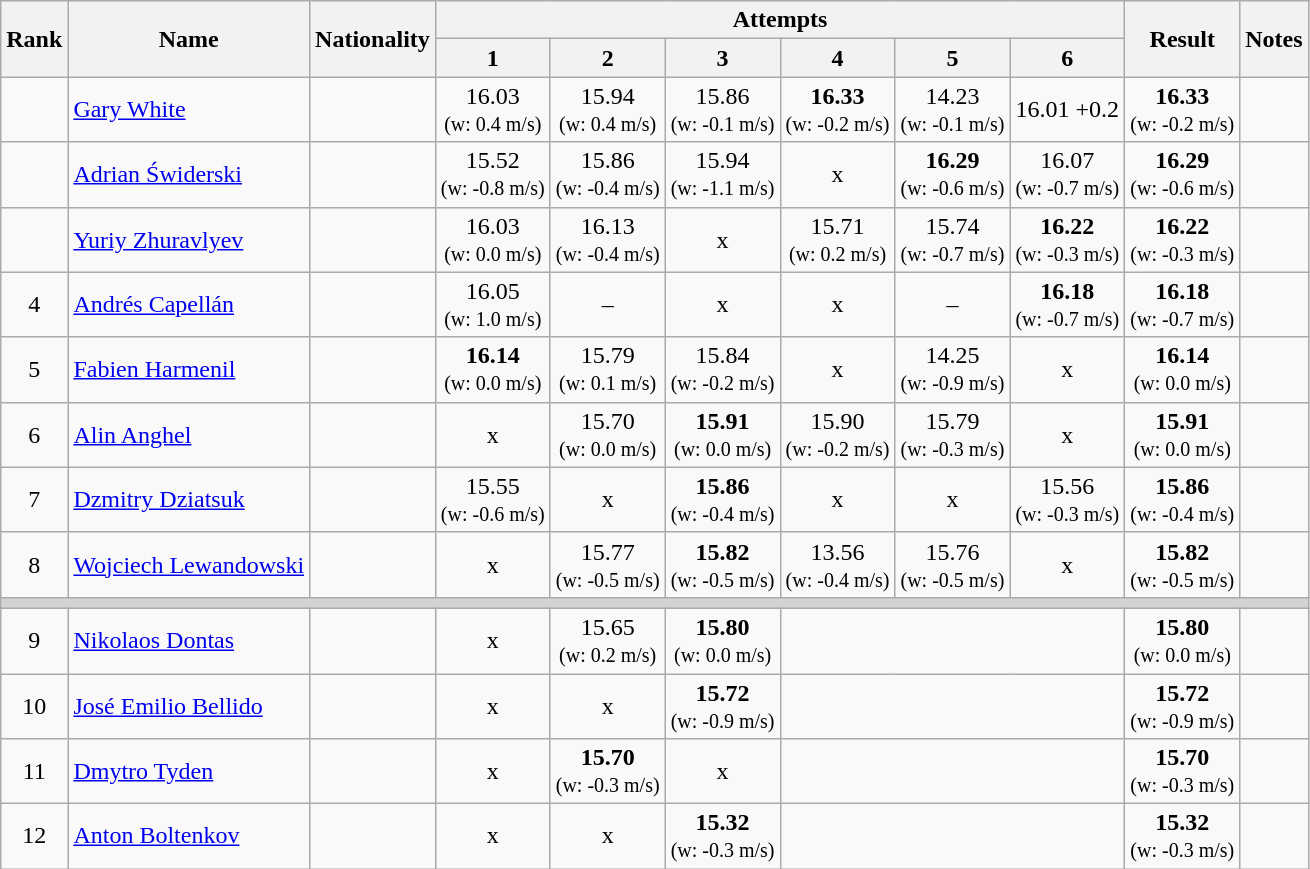<table class="wikitable sortable" style="text-align:center">
<tr>
<th rowspan=2>Rank</th>
<th rowspan=2>Name</th>
<th rowspan=2>Nationality</th>
<th colspan=6>Attempts</th>
<th rowspan=2>Result</th>
<th rowspan=2>Notes</th>
</tr>
<tr>
<th>1</th>
<th>2</th>
<th>3</th>
<th>4</th>
<th>5</th>
<th>6</th>
</tr>
<tr>
<td></td>
<td align=left><a href='#'>Gary White</a></td>
<td align=left></td>
<td>16.03<br><small>(w: 0.4 m/s)</small></td>
<td>15.94<br><small>(w: 0.4 m/s)</small></td>
<td>15.86<br><small>(w: -0.1 m/s)</small></td>
<td><strong>16.33</strong><br><small>(w: -0.2 m/s)</small></td>
<td>14.23<br><small>(w: -0.1 m/s)</small></td>
<td>16.01 +0.2</td>
<td><strong>16.33</strong><br><small>(w: -0.2 m/s)</small></td>
<td></td>
</tr>
<tr>
<td></td>
<td align=left><a href='#'>Adrian Świderski</a></td>
<td align=left></td>
<td>15.52<br><small>(w: -0.8 m/s)</small></td>
<td>15.86<br><small>(w: -0.4 m/s)</small></td>
<td>15.94<br><small>(w: -1.1 m/s)</small></td>
<td>x</td>
<td><strong>16.29</strong><br><small>(w: -0.6 m/s)</small></td>
<td>16.07<br><small>(w: -0.7 m/s)</small></td>
<td><strong>16.29</strong><br><small>(w: -0.6 m/s)</small></td>
<td></td>
</tr>
<tr>
<td></td>
<td align=left><a href='#'>Yuriy Zhuravlyev</a></td>
<td align=left></td>
<td>16.03<br><small>(w: 0.0 m/s)</small></td>
<td>16.13<br><small>(w: -0.4 m/s)</small></td>
<td>x</td>
<td>15.71<br><small>(w: 0.2 m/s)</small></td>
<td>15.74<br><small>(w: -0.7 m/s)</small></td>
<td><strong>16.22</strong><br><small>(w: -0.3 m/s)</small></td>
<td><strong>16.22</strong><br><small>(w: -0.3 m/s)</small></td>
<td></td>
</tr>
<tr>
<td>4</td>
<td align=left><a href='#'>Andrés Capellán</a></td>
<td align=left></td>
<td>16.05<br><small>(w: 1.0 m/s)</small></td>
<td>–</td>
<td>x</td>
<td>x</td>
<td>–</td>
<td><strong>16.18</strong><br><small>(w: -0.7 m/s)</small></td>
<td><strong>16.18</strong><br><small>(w: -0.7 m/s)</small></td>
<td></td>
</tr>
<tr>
<td>5</td>
<td align=left><a href='#'>Fabien Harmenil</a></td>
<td align=left></td>
<td><strong>16.14</strong><br><small>(w: 0.0 m/s)</small></td>
<td>15.79<br><small>(w: 0.1 m/s)</small></td>
<td>15.84<br><small>(w: -0.2 m/s)</small></td>
<td>x</td>
<td>14.25<br><small>(w: -0.9 m/s)</small></td>
<td>x</td>
<td><strong>16.14</strong><br><small>(w: 0.0 m/s)</small></td>
<td></td>
</tr>
<tr>
<td>6</td>
<td align=left><a href='#'>Alin Anghel</a></td>
<td align=left></td>
<td>x</td>
<td>15.70<br><small>(w: 0.0 m/s)</small></td>
<td><strong>15.91</strong><br><small>(w: 0.0 m/s)</small></td>
<td>15.90<br><small>(w: -0.2 m/s)</small></td>
<td>15.79<br><small>(w: -0.3 m/s)</small></td>
<td>x</td>
<td><strong>15.91</strong><br><small>(w: 0.0 m/s)</small></td>
<td></td>
</tr>
<tr>
<td>7</td>
<td align=left><a href='#'>Dzmitry Dziatsuk</a></td>
<td align=left></td>
<td>15.55<br><small>(w: -0.6 m/s)</small></td>
<td>x</td>
<td><strong>15.86</strong><br><small>(w: -0.4 m/s)</small></td>
<td>x</td>
<td>x</td>
<td>15.56<br><small>(w: -0.3 m/s)</small></td>
<td><strong>15.86</strong><br><small>(w: -0.4 m/s)</small></td>
<td></td>
</tr>
<tr>
<td>8</td>
<td align=left><a href='#'>Wojciech Lewandowski</a></td>
<td align=left></td>
<td>x</td>
<td>15.77<br><small>(w: -0.5 m/s)</small></td>
<td><strong>15.82</strong><br><small>(w: -0.5 m/s)</small></td>
<td>13.56<br><small>(w: -0.4 m/s)</small></td>
<td>15.76<br><small>(w: -0.5 m/s)</small></td>
<td>x</td>
<td><strong>15.82</strong><br><small>(w: -0.5 m/s)</small></td>
<td></td>
</tr>
<tr>
<td colspan=11 bgcolor=lightgray></td>
</tr>
<tr>
<td>9</td>
<td align=left><a href='#'>Nikolaos Dontas</a></td>
<td align=left></td>
<td>x</td>
<td>15.65<br><small>(w: 0.2 m/s)</small></td>
<td><strong>15.80</strong><br><small>(w: 0.0 m/s)</small></td>
<td colspan=3></td>
<td><strong>15.80</strong><br><small>(w: 0.0 m/s)</small></td>
<td></td>
</tr>
<tr>
<td>10</td>
<td align=left><a href='#'>José Emilio Bellido</a></td>
<td align=left></td>
<td>x</td>
<td>x</td>
<td><strong>15.72</strong><br><small>(w: -0.9 m/s)</small></td>
<td colspan=3></td>
<td><strong>15.72</strong><br><small>(w: -0.9 m/s)</small></td>
<td></td>
</tr>
<tr>
<td>11</td>
<td align=left><a href='#'>Dmytro Tyden</a></td>
<td align=left></td>
<td>x</td>
<td><strong>15.70</strong><br><small>(w: -0.3 m/s)</small></td>
<td>x</td>
<td colspan=3></td>
<td><strong>15.70</strong><br><small>(w: -0.3 m/s)</small></td>
<td></td>
</tr>
<tr>
<td>12</td>
<td align=left><a href='#'>Anton Boltenkov</a></td>
<td align=left></td>
<td>x</td>
<td>x</td>
<td><strong>15.32</strong><br><small>(w: -0.3 m/s)</small></td>
<td colspan=3></td>
<td><strong>15.32</strong><br><small>(w: -0.3 m/s)</small></td>
<td></td>
</tr>
</table>
